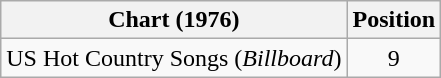<table class="wikitable">
<tr>
<th>Chart (1976)</th>
<th>Position</th>
</tr>
<tr>
<td>US Hot Country Songs (<em>Billboard</em>)</td>
<td align="center">9</td>
</tr>
</table>
